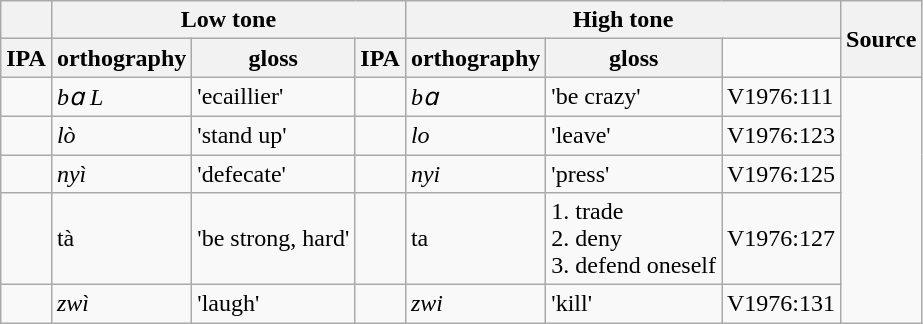<table class="wikitable">
<tr>
<th></th>
<th colspan="3">Low tone</th>
<th colspan="3">High tone</th>
<th rowspan="2">Source</th>
</tr>
<tr>
<th>IPA</th>
<th>orthography</th>
<th>gloss</th>
<th>IPA</th>
<th>orthography</th>
<th>gloss</th>
</tr>
<tr>
<td></td>
<td><em>bɑ L</em></td>
<td>'ecaillier'</td>
<td></td>
<td><em>bɑ</em></td>
<td>'be crazy'</td>
<td>V1976:111</td>
</tr>
<tr>
<td></td>
<td><em>lò</em></td>
<td>'stand up'</td>
<td></td>
<td><em>lo</em></td>
<td>'leave'</td>
<td>V1976:123</td>
</tr>
<tr>
<td></td>
<td><em>nyì</em></td>
<td>'defecate'</td>
<td></td>
<td><em>nyi</em></td>
<td>'press'</td>
<td>V1976:125</td>
</tr>
<tr>
<td></td>
<td>tà</td>
<td>'be strong, hard'</td>
<td></td>
<td>ta</td>
<td>1. trade<br>2. deny<br>3. defend oneself</td>
<td>V1976:127</td>
</tr>
<tr>
<td></td>
<td><em>zwì</em></td>
<td>'laugh'</td>
<td></td>
<td><em>zwi</em></td>
<td>'kill'</td>
<td>V1976:131</td>
</tr>
</table>
